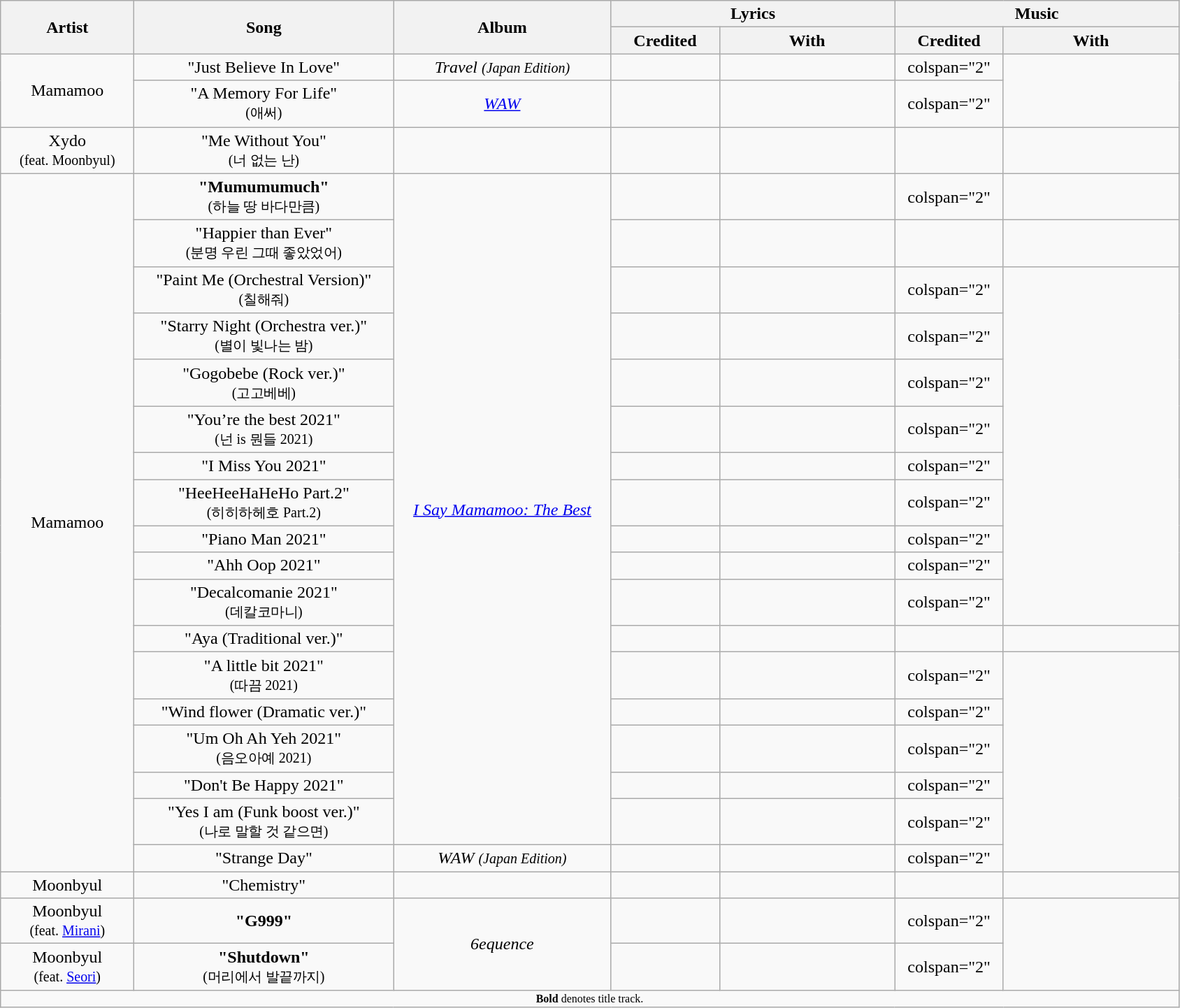<table class="wikitable" style="text-align:center;">
<tr>
<th rowspan="2" style="width:7.5em;">Artist</th>
<th rowspan="2" style="width:15em;">Song</th>
<th rowspan="2" style="width:12.5em;">Album</th>
<th colspan="2" style="width:16em;">Lyrics</th>
<th colspan="2" style="width:16em;">Music</th>
</tr>
<tr>
<th style="width:6em;">Credited</th>
<th style="width:10em;">With</th>
<th style="width:6em;">Credited</th>
<th style="width:10em;">With</th>
</tr>
<tr>
<td rowspan="2">Mamamoo</td>
<td>"Just Believe In Love"</td>
<td><em>Travel <small>(Japan Edition)</small></em></td>
<td></td>
<td></td>
<td>colspan="2" </td>
</tr>
<tr>
<td>"A Memory For Life" <br><small>(애써)</small></td>
<td><em><a href='#'>WAW</a></em></td>
<td></td>
<td></td>
<td>colspan="2" </td>
</tr>
<tr>
<td>Xydo <br><small>(feat. Moonbyul)</small></td>
<td>"Me Without You" <br><small>(너 없는 난)</small></td>
<td></td>
<td></td>
<td></td>
<td></td>
<td></td>
</tr>
<tr>
<td rowspan="18">Mamamoo</td>
<td><strong>"Mumumumuch"</strong> <br><small>(하늘 땅 바다만큼)</small></td>
<td rowspan="17"><em><a href='#'>I Say Mamamoo: The Best</a></em></td>
<td></td>
<td></td>
<td>colspan="2" </td>
</tr>
<tr>
<td>"Happier than Ever" <br><small>(분명 우린 그때 좋았었어)</small></td>
<td></td>
<td></td>
<td></td>
<td></td>
</tr>
<tr>
<td>"Paint Me (Orchestral Version)" <br><small>(칠해줘)</small></td>
<td></td>
<td></td>
<td>colspan="2" </td>
</tr>
<tr>
<td>"Starry Night (Orchestra ver.)" <br><small>(별이 빛나는 밤)</small></td>
<td></td>
<td></td>
<td>colspan="2" </td>
</tr>
<tr>
<td>"Gogobebe (Rock ver.)" <br><small>(고고베베)</small></td>
<td></td>
<td></td>
<td>colspan="2" </td>
</tr>
<tr>
<td>"You’re the best 2021" <br><small>(넌 is 뭔들 2021)</small></td>
<td></td>
<td></td>
<td>colspan="2" </td>
</tr>
<tr>
<td>"I Miss You 2021"</td>
<td></td>
<td></td>
<td>colspan="2" </td>
</tr>
<tr>
<td>"HeeHeeHaHeHo Part.2" <br><small>(히히하헤호 Part.2)</small></td>
<td></td>
<td></td>
<td>colspan="2" </td>
</tr>
<tr>
<td>"Piano Man 2021"</td>
<td></td>
<td></td>
<td>colspan="2" </td>
</tr>
<tr>
<td>"Ahh Oop 2021"</td>
<td></td>
<td></td>
<td>colspan="2" </td>
</tr>
<tr>
<td>"Decalcomanie 2021" <br><small>(데칼코마니)</small></td>
<td></td>
<td></td>
<td>colspan="2" </td>
</tr>
<tr>
<td>"Aya (Traditional ver.)"</td>
<td></td>
<td></td>
<td></td>
<td></td>
</tr>
<tr>
<td>"A little bit 2021" <br><small>(따끔 2021)</small></td>
<td></td>
<td></td>
<td>colspan="2" </td>
</tr>
<tr>
<td>"Wind flower (Dramatic ver.)"</td>
<td></td>
<td></td>
<td>colspan="2" </td>
</tr>
<tr>
<td>"Um Oh Ah Yeh 2021" <br><small>(음오아예 2021)</small></td>
<td></td>
<td></td>
<td>colspan="2" </td>
</tr>
<tr>
<td>"Don't Be Happy 2021"</td>
<td></td>
<td></td>
<td>colspan="2" </td>
</tr>
<tr>
<td>"Yes I am (Funk boost ver.)" <br><small>(나로 말할 것 같으면)</small></td>
<td></td>
<td></td>
<td>colspan="2" </td>
</tr>
<tr>
<td>"Strange Day"</td>
<td><em>WAW <small>(Japan Edition)</small></em></td>
<td></td>
<td></td>
<td>colspan="2" </td>
</tr>
<tr>
<td>Moonbyul</td>
<td>"Chemistry"</td>
<td></td>
<td></td>
<td></td>
<td></td>
<td></td>
</tr>
<tr>
<td>Moonbyul <br><small>(feat. <a href='#'>Mirani</a>)</small></td>
<td><strong>"G999"</strong></td>
<td rowspan="2"><em>6equence</em></td>
<td></td>
<td></td>
<td>colspan="2" </td>
</tr>
<tr>
<td>Moonbyul <br><small>(feat. <a href='#'>Seori</a>)</small></td>
<td><strong>"Shutdown"</strong> <br><small>(머리에서 발끝까지)</small></td>
<td></td>
<td></td>
<td>colspan="2" </td>
</tr>
<tr>
<td colspan="7" style="text-align:center; font-size:8pt;"><strong>Bold</strong> denotes title track.</td>
</tr>
</table>
